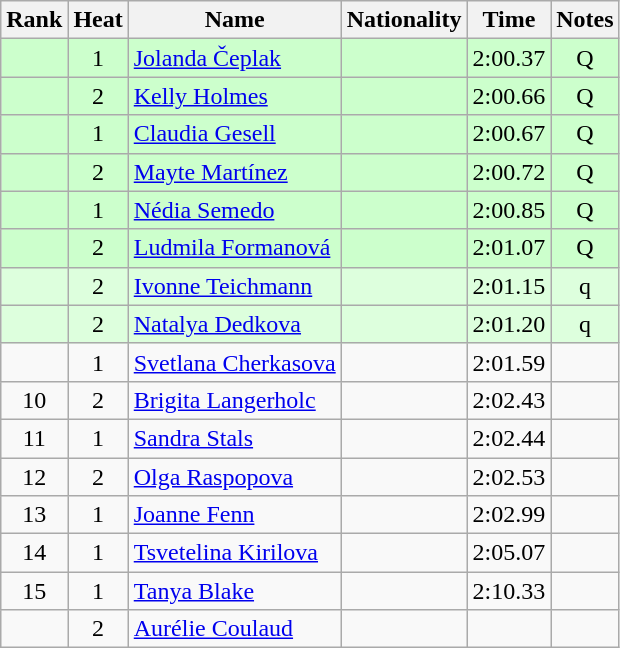<table class="wikitable sortable" style="text-align:center">
<tr>
<th>Rank</th>
<th>Heat</th>
<th>Name</th>
<th>Nationality</th>
<th>Time</th>
<th>Notes</th>
</tr>
<tr bgcolor=ccffcc>
<td></td>
<td>1</td>
<td align=left><a href='#'>Jolanda Čeplak</a></td>
<td align=left></td>
<td>2:00.37</td>
<td>Q</td>
</tr>
<tr bgcolor=ccffcc>
<td></td>
<td>2</td>
<td align=left><a href='#'>Kelly Holmes</a></td>
<td align=left></td>
<td>2:00.66</td>
<td>Q</td>
</tr>
<tr bgcolor=ccffcc>
<td></td>
<td>1</td>
<td align=left><a href='#'>Claudia Gesell</a></td>
<td align=left></td>
<td>2:00.67</td>
<td>Q</td>
</tr>
<tr bgcolor=ccffcc>
<td></td>
<td>2</td>
<td align=left><a href='#'>Mayte Martínez</a></td>
<td align=left></td>
<td>2:00.72</td>
<td>Q</td>
</tr>
<tr bgcolor=ccffcc>
<td></td>
<td>1</td>
<td align=left><a href='#'>Nédia Semedo</a></td>
<td align=left></td>
<td>2:00.85</td>
<td>Q</td>
</tr>
<tr bgcolor=ccffcc>
<td></td>
<td>2</td>
<td align=left><a href='#'>Ludmila Formanová</a></td>
<td align=left></td>
<td>2:01.07</td>
<td>Q</td>
</tr>
<tr bgcolor=ddffdd>
<td></td>
<td>2</td>
<td align=left><a href='#'>Ivonne Teichmann</a></td>
<td align=left></td>
<td>2:01.15</td>
<td>q</td>
</tr>
<tr bgcolor=ddffdd>
<td></td>
<td>2</td>
<td align=left><a href='#'>Natalya Dedkova</a></td>
<td align=left></td>
<td>2:01.20</td>
<td>q</td>
</tr>
<tr>
<td></td>
<td>1</td>
<td align=left><a href='#'>Svetlana Cherkasova</a></td>
<td align=left></td>
<td>2:01.59</td>
<td></td>
</tr>
<tr>
<td>10</td>
<td>2</td>
<td align=left><a href='#'>Brigita Langerholc</a></td>
<td align=left></td>
<td>2:02.43</td>
<td></td>
</tr>
<tr>
<td>11</td>
<td>1</td>
<td align=left><a href='#'>Sandra Stals</a></td>
<td align=left></td>
<td>2:02.44</td>
<td></td>
</tr>
<tr>
<td>12</td>
<td>2</td>
<td align=left><a href='#'>Olga Raspopova</a></td>
<td align=left></td>
<td>2:02.53</td>
<td></td>
</tr>
<tr>
<td>13</td>
<td>1</td>
<td align=left><a href='#'>Joanne Fenn</a></td>
<td align=left></td>
<td>2:02.99</td>
<td></td>
</tr>
<tr>
<td>14</td>
<td>1</td>
<td align=left><a href='#'>Tsvetelina Kirilova</a></td>
<td align=left></td>
<td>2:05.07</td>
<td></td>
</tr>
<tr>
<td>15</td>
<td>1</td>
<td align=left><a href='#'>Tanya Blake</a></td>
<td align=left></td>
<td>2:10.33</td>
<td></td>
</tr>
<tr>
<td></td>
<td>2</td>
<td align=left><a href='#'>Aurélie Coulaud</a></td>
<td align=left></td>
<td></td>
<td></td>
</tr>
</table>
